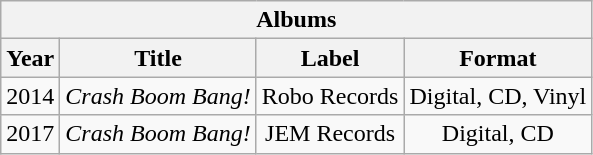<table class="wikitable">
<tr>
<th colspan="4">Albums</th>
</tr>
<tr>
<th>Year</th>
<th>Title</th>
<th>Label</th>
<th>Format</th>
</tr>
<tr>
<td>2014</td>
<td><em>Crash Boom Bang!</em></td>
<td align="center">Robo Records</td>
<td align="center">Digital, CD, Vinyl</td>
</tr>
<tr>
<td>2017</td>
<td><em>Crash Boom Bang!</em></td>
<td align="center">JEM Records</td>
<td align="center">Digital, CD</td>
</tr>
</table>
